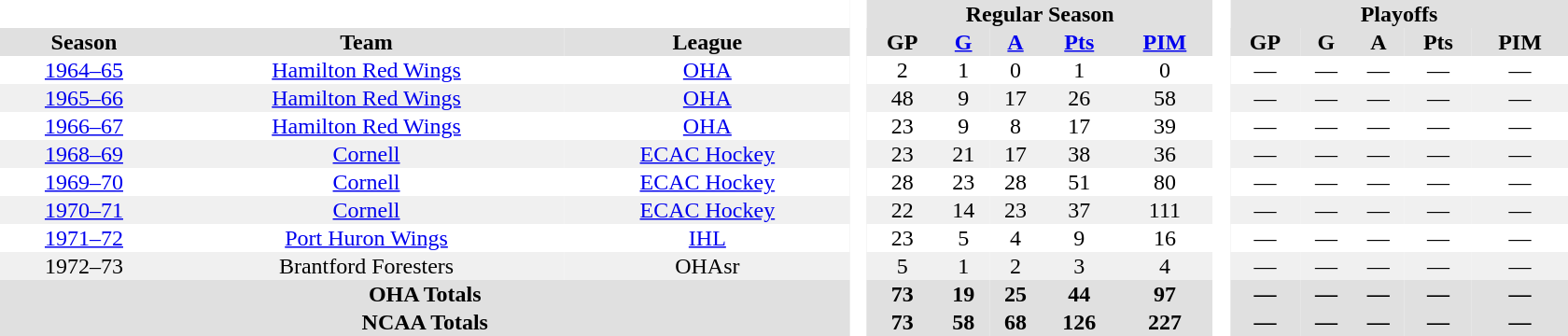<table border="0" cellpadding="1" cellspacing="0" style="text-align:center; width:70em">
<tr bgcolor="#e0e0e0">
<th colspan="3"  bgcolor="#ffffff"> </th>
<th rowspan="99" bgcolor="#ffffff"> </th>
<th colspan="5">Regular Season</th>
<th rowspan="99" bgcolor="#ffffff"> </th>
<th colspan="5">Playoffs</th>
</tr>
<tr bgcolor="#e0e0e0">
<th>Season</th>
<th>Team</th>
<th>League</th>
<th>GP</th>
<th><a href='#'>G</a></th>
<th><a href='#'>A</a></th>
<th><a href='#'>Pts</a></th>
<th><a href='#'>PIM</a></th>
<th>GP</th>
<th>G</th>
<th>A</th>
<th>Pts</th>
<th>PIM</th>
</tr>
<tr>
<td><a href='#'>1964–65</a></td>
<td><a href='#'>Hamilton Red Wings</a></td>
<td><a href='#'>OHA</a></td>
<td>2</td>
<td>1</td>
<td>0</td>
<td>1</td>
<td>0</td>
<td>—</td>
<td>—</td>
<td>—</td>
<td>—</td>
<td>—</td>
</tr>
<tr bgcolor=f0f0f0>
<td><a href='#'>1965–66</a></td>
<td><a href='#'>Hamilton Red Wings</a></td>
<td><a href='#'>OHA</a></td>
<td>48</td>
<td>9</td>
<td>17</td>
<td>26</td>
<td>58</td>
<td>—</td>
<td>—</td>
<td>—</td>
<td>—</td>
<td>—</td>
</tr>
<tr>
<td><a href='#'>1966–67</a></td>
<td><a href='#'>Hamilton Red Wings</a></td>
<td><a href='#'>OHA</a></td>
<td>23</td>
<td>9</td>
<td>8</td>
<td>17</td>
<td>39</td>
<td>—</td>
<td>—</td>
<td>—</td>
<td>—</td>
<td>—</td>
</tr>
<tr bgcolor=f0f0f0>
<td><a href='#'>1968–69</a></td>
<td><a href='#'>Cornell</a></td>
<td><a href='#'>ECAC Hockey</a></td>
<td>23</td>
<td>21</td>
<td>17</td>
<td>38</td>
<td>36</td>
<td>—</td>
<td>—</td>
<td>—</td>
<td>—</td>
<td>—</td>
</tr>
<tr>
<td><a href='#'>1969–70</a></td>
<td><a href='#'>Cornell</a></td>
<td><a href='#'>ECAC Hockey</a></td>
<td>28</td>
<td>23</td>
<td>28</td>
<td>51</td>
<td>80</td>
<td>—</td>
<td>—</td>
<td>—</td>
<td>—</td>
<td>—</td>
</tr>
<tr bgcolor=f0f0f0>
<td><a href='#'>1970–71</a></td>
<td><a href='#'>Cornell</a></td>
<td><a href='#'>ECAC Hockey</a></td>
<td>22</td>
<td>14</td>
<td>23</td>
<td>37</td>
<td>111</td>
<td>—</td>
<td>—</td>
<td>—</td>
<td>—</td>
<td>—</td>
</tr>
<tr>
<td><a href='#'>1971–72</a></td>
<td><a href='#'>Port Huron Wings</a></td>
<td><a href='#'>IHL</a></td>
<td>23</td>
<td>5</td>
<td>4</td>
<td>9</td>
<td>16</td>
<td>—</td>
<td>—</td>
<td>—</td>
<td>—</td>
<td>—</td>
</tr>
<tr bgcolor=f0f0f0>
<td>1972–73</td>
<td>Brantford Foresters</td>
<td>OHAsr</td>
<td>5</td>
<td>1</td>
<td>2</td>
<td>3</td>
<td>4</td>
<td>—</td>
<td>—</td>
<td>—</td>
<td>—</td>
<td>—</td>
</tr>
<tr bgcolor="#e0e0e0">
<th colspan="3">OHA Totals</th>
<th>73</th>
<th>19</th>
<th>25</th>
<th>44</th>
<th>97</th>
<th>—</th>
<th>—</th>
<th>—</th>
<th>—</th>
<th>—</th>
</tr>
<tr bgcolor="#e0e0e0">
<th colspan="3">NCAA Totals</th>
<th>73</th>
<th>58</th>
<th>68</th>
<th>126</th>
<th>227</th>
<th>—</th>
<th>—</th>
<th>—</th>
<th>—</th>
<th>—</th>
</tr>
</table>
